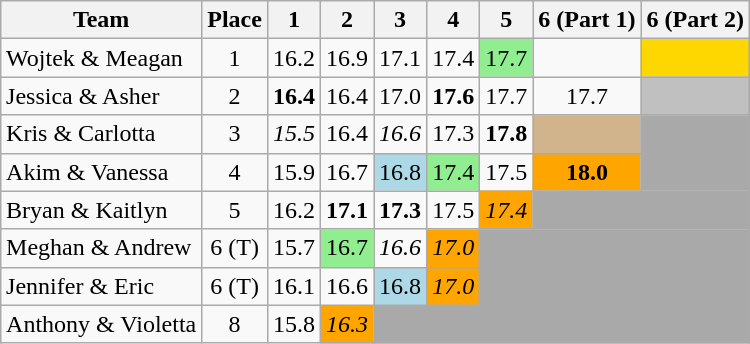<table class="wikitable sortable" style="text-align:center; margin:auto;">
<tr>
<th>Team</th>
<th>Place</th>
<th>1</th>
<th>2</th>
<th>3</th>
<th>4</th>
<th>5</th>
<th>6 (Part 1)</th>
<th>6 (Part 2)</th>
</tr>
<tr>
<td align="left">Wojtek & Meagan</td>
<td>1</td>
<td>16.2</td>
<td>16.9</td>
<td>17.1</td>
<td>17.4</td>
<td style="background:lightgreen;">17.7</td>
<td></td>
<td style="background:gold;"></td>
</tr>
<tr>
<td align="left">Jessica & Asher</td>
<td>2</td>
<td><span><strong>16.4</strong></span></td>
<td>16.4</td>
<td>17.0</td>
<td><span><strong>17.6</strong></span></td>
<td>17.7</td>
<td>17.7</td>
<td style="background:silver;"></td>
</tr>
<tr>
<td align="left">Kris & Carlotta</td>
<td>3</td>
<td><span><em>15.5</em></span></td>
<td>16.4</td>
<td><span><em>16.6</em></span></td>
<td>17.3</td>
<td><span><strong>17.8</strong></span></td>
<td style="background:tan;"></td>
<td bgcolor=darkgrey colspan=1></td>
</tr>
<tr>
<td align="left">Akim & Vanessa</td>
<td>4</td>
<td>15.9</td>
<td>16.7</td>
<td style="background:lightblue;">16.8</td>
<td style="background:lightgreen;">17.4</td>
<td>17.5</td>
<td style="background:orange;"><span><strong>18.0</strong></span></td>
<td bgcolor=darkgrey colspan=1></td>
</tr>
<tr>
<td align="left">Bryan & Kaitlyn</td>
<td>5</td>
<td>16.2</td>
<td><span><strong>17.1</strong></span></td>
<td><span><strong>17.3</strong></span></td>
<td>17.5</td>
<td style="background:orange;"><span><em>17.4</em></span></td>
<td bgcolor=darkgrey colspan=2></td>
</tr>
<tr>
<td align="left">Meghan & Andrew</td>
<td>6 (T)</td>
<td>15.7</td>
<td style="background:lightgreen;">16.7</td>
<td><span><em>16.6</em></span></td>
<td style="background:orange;"><span><em>17.0</em></span></td>
<td bgcolor=darkgrey colspan=3></td>
</tr>
<tr>
<td align="left">Jennifer & Eric</td>
<td>6 (T)</td>
<td>16.1</td>
<td>16.6</td>
<td style="background:lightblue;">16.8</td>
<td style="background:orange;"><span><em>17.0</em></span></td>
<td bgcolor=darkgrey colspan=3></td>
</tr>
<tr>
<td align="left">Anthony & Violetta</td>
<td>8</td>
<td>15.8</td>
<td style="background:orange;"><span><em>16.3</em></span></td>
<td bgcolor=darkgrey colspan=5></td>
</tr>
</table>
